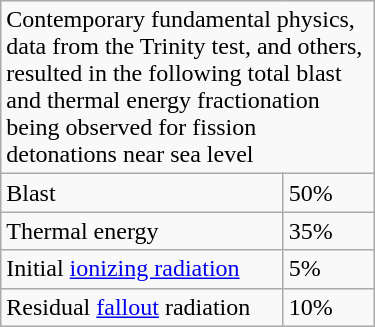<table class="wikitable floatright" width="250px">
<tr>
<td colspan=2>Contemporary fundamental physics, data from the Trinity test, and others, resulted in the following total blast and thermal energy fractionation being observed for fission detonations near sea level</td>
</tr>
<tr>
<td>Blast</td>
<td>50%</td>
</tr>
<tr>
<td>Thermal energy</td>
<td>35%</td>
</tr>
<tr>
<td>Initial <a href='#'>ionizing radiation</a></td>
<td>5%</td>
</tr>
<tr>
<td>Residual <a href='#'>fallout</a> radiation</td>
<td>10%</td>
</tr>
</table>
